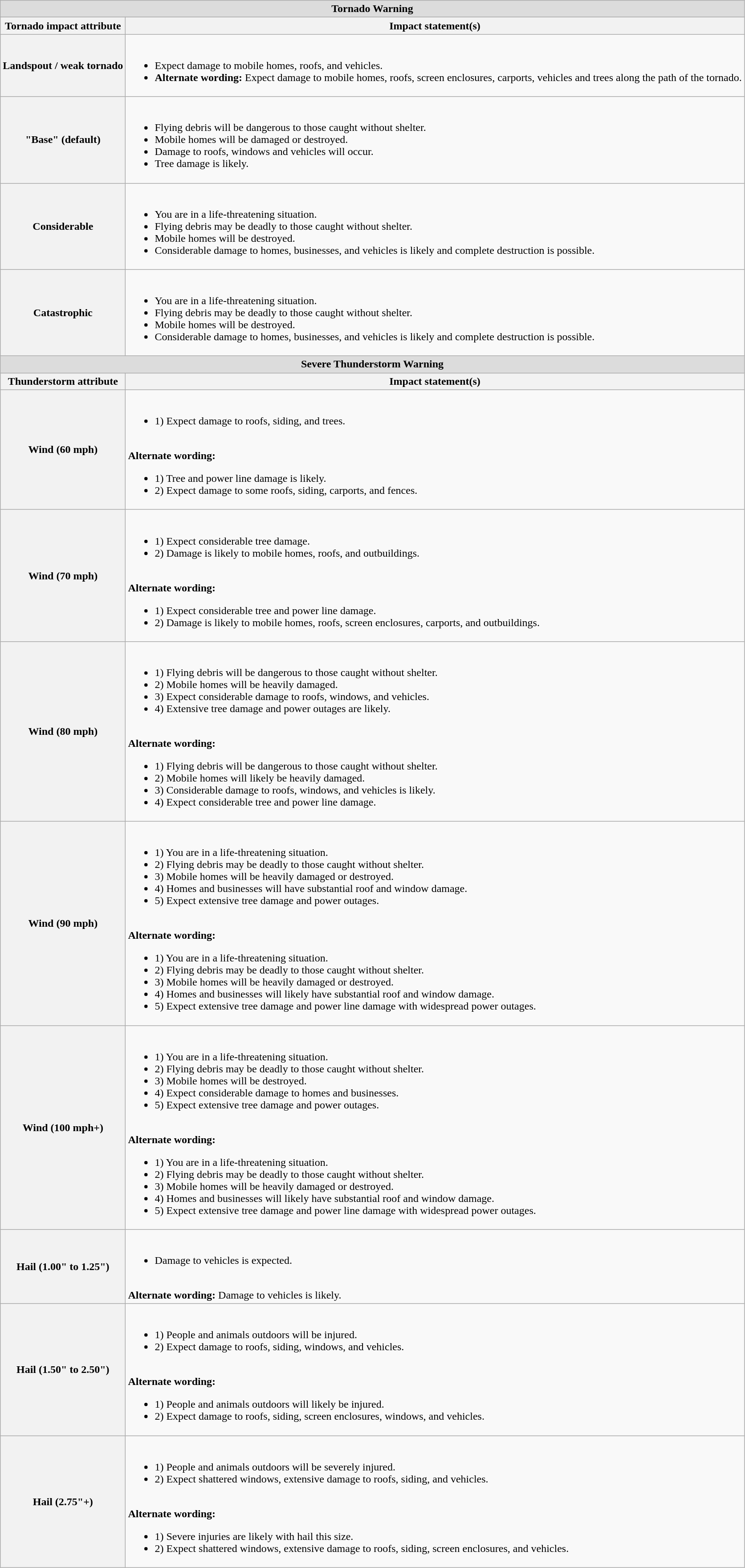<table class="wikitable">
<tr>
<th scope="row" colspan="3" style=background:#DCDCDC; color:#000000; border: 2px solid #D33A5D>Tornado Warning</th>
</tr>
<tr>
<th scope="col">Tornado impact attribute</th>
<th scope="col">Impact statement(s)<br></th>
</tr>
<tr>
<th scope="row">Landspout / weak tornado</th>
<td style="text-align: left;"><br><ul><li>Expect damage to mobile homes, roofs, and vehicles.</li><li><strong>Alternate wording:</strong> Expect damage to mobile homes, roofs, screen enclosures, carports, vehicles and trees along the path of the tornado.</li></ul></td>
</tr>
<tr>
<th scope="row">"Base" (default)</th>
<td style="text-align: left;"><br><ul><li>Flying debris will be dangerous to those caught without shelter.</li><li>Mobile homes will be damaged or destroyed.</li><li>Damage to roofs, windows and vehicles will occur.</li><li>Tree damage is likely.</li></ul></td>
</tr>
<tr>
<th scope="row">Considerable<br></th>
<td style="text-align: left;"><br><ul><li>You are in a life-threatening situation.</li><li>Flying debris may be deadly to those caught without shelter.</li><li>Mobile homes will be destroyed.</li><li>Considerable damage to homes, businesses, and vehicles is likely and complete destruction is possible.</li></ul></td>
</tr>
<tr>
<th scope="row">Catastrophic<br></th>
<td style="text-align: left;"><br><ul><li>You are in a life-threatening situation.</li><li>Flying debris may be deadly to those caught without shelter.</li><li>Mobile homes will be destroyed.</li><li>Considerable damage to homes, businesses, and vehicles is likely and complete destruction is possible.</li></ul></td>
</tr>
<tr>
<th scope="row" colspan="3" style=background:#DCDCDC; color:#000000; border: 2px solid #D33A5D>Severe Thunderstorm Warning</th>
</tr>
<tr>
<th scope="col">Thunderstorm attribute</th>
<th scope="col">Impact statement(s)<br></th>
</tr>
<tr>
<th scope="row">Wind (60 mph)</th>
<td style="text-align: left;"><br><ul><li>1) Expect damage to roofs, siding, and trees.</li></ul><br><strong>Alternate wording:</strong><ul><li>1) Tree and power line damage is likely.</li><li>2) Expect damage to some roofs, siding, carports, and fences.</li></ul></td>
</tr>
<tr>
<th scope="row">Wind (70 mph)<br></th>
<td style="text-align: left;"><br><ul><li>1) Expect considerable tree damage.</li><li>2) Damage is likely to mobile homes, roofs, and outbuildings.</li></ul><br><strong>Alternate wording:</strong><ul><li>1) Expect considerable tree and power line damage.</li><li>2) Damage is likely to mobile homes, roofs, screen enclosures, carports, and outbuildings.</li></ul></td>
</tr>
<tr>
<th scope="row">Wind (80 mph)<br></th>
<td style="text-align: left;"><br><ul><li>1) Flying debris will be dangerous to those caught without shelter.</li><li>2) Mobile homes will be heavily damaged.</li><li>3) Expect considerable damage to roofs, windows, and vehicles.</li><li>4) Extensive tree damage and power outages are likely.</li></ul><br><strong>Alternate wording:</strong><ul><li>1) Flying debris will be dangerous to those caught without shelter.</li><li>2) Mobile homes will likely be heavily damaged.</li><li>3) Considerable damage to roofs, windows, and vehicles is likely.</li><li>4) Expect considerable tree and power line damage.</li></ul></td>
</tr>
<tr>
<th scope="row">Wind (90 mph)<br></th>
<td style="text-align: left;"><br><ul><li>1) You are in a life-threatening situation.</li><li>2) Flying debris may be deadly to those caught without shelter.</li><li>3) Mobile homes will be heavily damaged or destroyed.</li><li>4) Homes and businesses will have substantial roof and window damage.</li><li>5) Expect extensive tree damage and power outages.</li></ul><br><strong>Alternate wording:</strong><ul><li>1) You are in a life-threatening situation.</li><li>2) Flying debris may be deadly to those caught without shelter.</li><li>3) Mobile homes will be heavily damaged or destroyed.</li><li>4) Homes and businesses will likely have substantial roof and window damage.</li><li>5) Expect extensive tree damage and power line damage with widespread power outages.</li></ul></td>
</tr>
<tr>
<th scope="row">Wind (100 mph+)<br></th>
<td style="text-align: left;"><br><ul><li>1) You are in a life-threatening situation.</li><li>2) Flying debris may be deadly to those caught without shelter.</li><li>3) Mobile homes will be destroyed.</li><li>4) Expect considerable damage to homes and businesses.</li><li>5) Expect extensive tree damage and power outages.</li></ul><br><strong>Alternate wording:</strong><ul><li>1) You are in a life-threatening situation.</li><li>2) Flying debris may be deadly to those caught without shelter.</li><li>3) Mobile homes will be heavily damaged or destroyed.</li><li>4) Homes and businesses will likely have substantial roof and window damage.</li><li>5) Expect extensive tree damage and power line damage with widespread power outages.</li></ul></td>
</tr>
<tr>
<th scope="row">Hail (1.00" to 1.25")</th>
<td style="text-align: left;"><br><ul><li>Damage to vehicles is expected.</li></ul><br><strong>Alternate wording:</strong> Damage to vehicles is likely.</td>
</tr>
<tr>
<th scope="row">Hail (1.50" to 2.50")<br></th>
<td style="text-align: left;"><br><ul><li>1) People and animals outdoors will be injured.</li><li>2) Expect damage to roofs, siding, windows, and vehicles.</li></ul><br><strong>Alternate wording:</strong><ul><li>1) People and animals outdoors will likely be injured.</li><li>2) Expect damage to roofs, siding, screen enclosures, windows, and vehicles.</li></ul></td>
</tr>
<tr>
<th scope="row">Hail (2.75"+)<br></th>
<td style="text-align: left;"><br><ul><li>1) People and animals outdoors will be severely injured.</li><li>2) Expect shattered windows, extensive damage to roofs, siding, and vehicles.</li></ul><br><strong>Alternate wording:</strong><ul><li>1) Severe injuries are likely with hail this size.</li><li>2) Expect shattered windows, extensive damage to roofs, siding, screen enclosures, and vehicles.</li></ul></td>
</tr>
</table>
